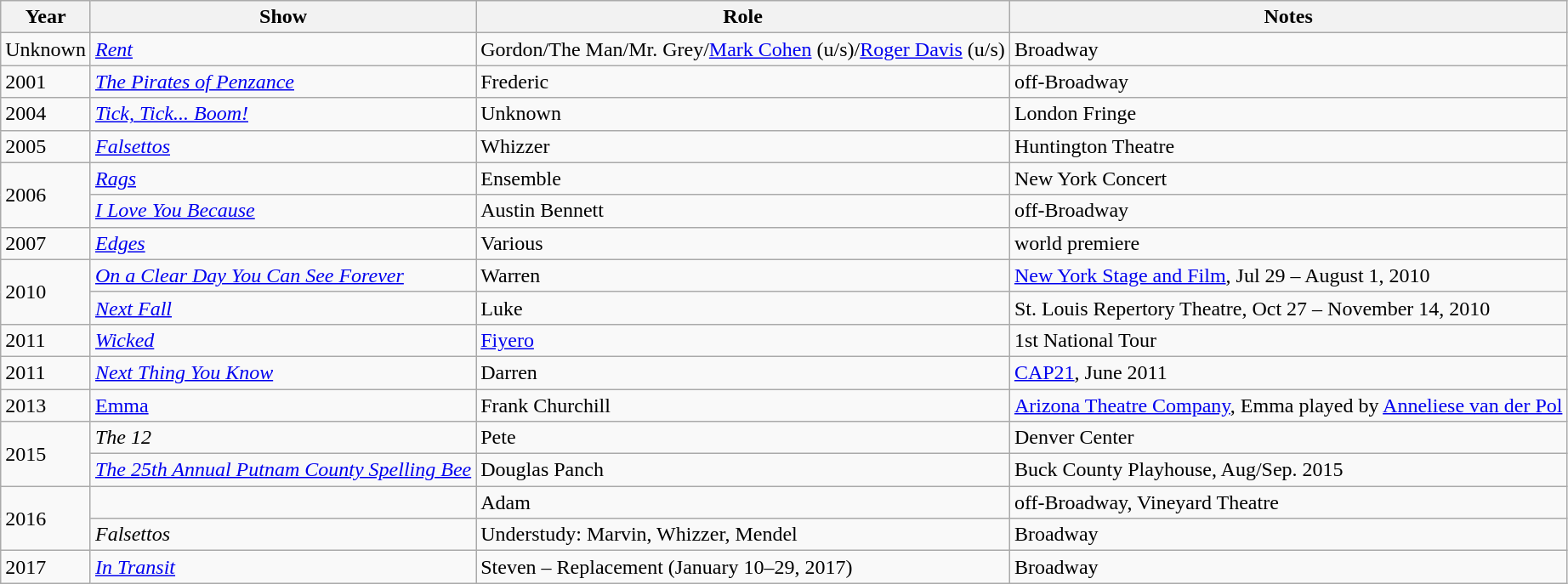<table class="wikitable">
<tr>
<th>Year</th>
<th>Show</th>
<th>Role</th>
<th>Notes</th>
</tr>
<tr>
<td>Unknown</td>
<td><em><a href='#'>Rent</a></em></td>
<td>Gordon/The Man/Mr. Grey/<a href='#'>Mark Cohen</a> (u/s)/<a href='#'>Roger Davis</a> (u/s)</td>
<td>Broadway</td>
</tr>
<tr>
<td>2001</td>
<td><em><a href='#'>The Pirates of Penzance</a></em></td>
<td>Frederic</td>
<td>off-Broadway</td>
</tr>
<tr>
<td>2004</td>
<td><em><a href='#'>Tick, Tick... Boom!</a></em></td>
<td>Unknown</td>
<td>London Fringe</td>
</tr>
<tr>
<td>2005</td>
<td><em><a href='#'>Falsettos</a></em></td>
<td>Whizzer</td>
<td>Huntington Theatre</td>
</tr>
<tr>
<td rowspan="2">2006</td>
<td><em><a href='#'>Rags</a></em></td>
<td>Ensemble</td>
<td>New York Concert</td>
</tr>
<tr>
<td><em><a href='#'>I Love You Because</a></em></td>
<td>Austin Bennett</td>
<td>off-Broadway</td>
</tr>
<tr>
<td>2007</td>
<td><em><a href='#'>Edges</a></em></td>
<td>Various</td>
<td>world premiere</td>
</tr>
<tr>
<td rowspan="2">2010</td>
<td><em><a href='#'>On a Clear Day You Can See Forever</a></em></td>
<td>Warren</td>
<td><a href='#'>New York Stage and Film</a>, Jul 29 – August 1, 2010</td>
</tr>
<tr>
<td><em><a href='#'>Next Fall</a></em></td>
<td>Luke</td>
<td>St. Louis Repertory Theatre, Oct 27 – November 14, 2010</td>
</tr>
<tr>
<td>2011</td>
<td><em><a href='#'>Wicked</a></em></td>
<td><a href='#'>Fiyero</a></td>
<td>1st National Tour</td>
</tr>
<tr>
<td>2011</td>
<td><em><a href='#'>Next Thing You Know</a></em></td>
<td>Darren</td>
<td><a href='#'>CAP21</a>, June 2011</td>
</tr>
<tr>
<td>2013</td>
<td><a href='#'>Emma</a></td>
<td>Frank Churchill</td>
<td><a href='#'>Arizona Theatre Company</a>, Emma played by <a href='#'>Anneliese van der Pol</a></td>
</tr>
<tr>
<td rowspan="2">2015</td>
<td><em>The 12</em></td>
<td>Pete</td>
<td>Denver Center</td>
</tr>
<tr>
<td><em><a href='#'>The 25th Annual Putnam County Spelling Bee</a></em></td>
<td>Douglas Panch</td>
<td>Buck County Playhouse, Aug/Sep. 2015</td>
</tr>
<tr>
<td rowspan="2">2016</td>
<td></td>
<td>Adam</td>
<td>off-Broadway, Vineyard Theatre</td>
</tr>
<tr>
<td><em>Falsettos</em></td>
<td>Understudy: Marvin, Whizzer, Mendel</td>
<td>Broadway</td>
</tr>
<tr>
<td>2017</td>
<td><em><a href='#'>In Transit</a></em></td>
<td>Steven – Replacement (January 10–29, 2017)</td>
<td>Broadway</td>
</tr>
</table>
